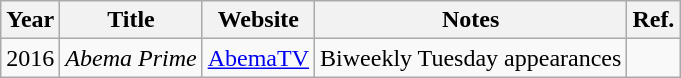<table class="wikitable">
<tr>
<th>Year</th>
<th>Title</th>
<th>Website</th>
<th>Notes</th>
<th>Ref.</th>
</tr>
<tr>
<td>2016</td>
<td><em>Abema Prime</em></td>
<td><a href='#'>AbemaTV</a></td>
<td>Biweekly Tuesday appearances</td>
<td></td>
</tr>
</table>
